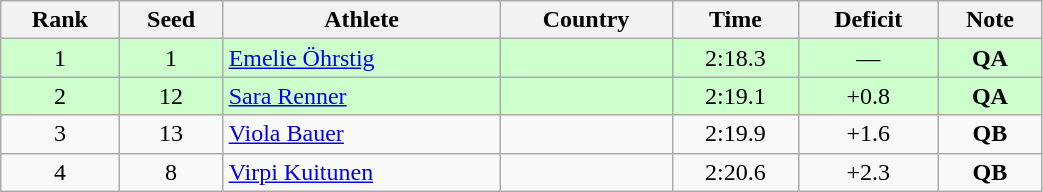<table class="wikitable sortable" style="text-align:center" width=55%>
<tr>
<th>Rank</th>
<th>Seed</th>
<th>Athlete</th>
<th>Country</th>
<th>Time</th>
<th>Deficit</th>
<th>Note</th>
</tr>
<tr bgcolor=ccffcc>
<td>1</td>
<td>1</td>
<td align=left><a href='#'>Emelie Öhrstig</a></td>
<td align=left></td>
<td>2:18.3</td>
<td>—</td>
<td><strong>QA</strong></td>
</tr>
<tr bgcolor=ccffcc>
<td>2</td>
<td>12</td>
<td align=left><a href='#'>Sara Renner</a></td>
<td align=left></td>
<td>2:19.1</td>
<td>+0.8</td>
<td><strong>QA</strong></td>
</tr>
<tr>
<td>3</td>
<td>13</td>
<td align=left><a href='#'>Viola Bauer</a></td>
<td align=left></td>
<td>2:19.9</td>
<td>+1.6</td>
<td><strong>QB</strong></td>
</tr>
<tr>
<td>4</td>
<td>8</td>
<td align=left><a href='#'>Virpi Kuitunen</a></td>
<td align=left></td>
<td>2:20.6</td>
<td>+2.3</td>
<td><strong>QB</strong></td>
</tr>
</table>
